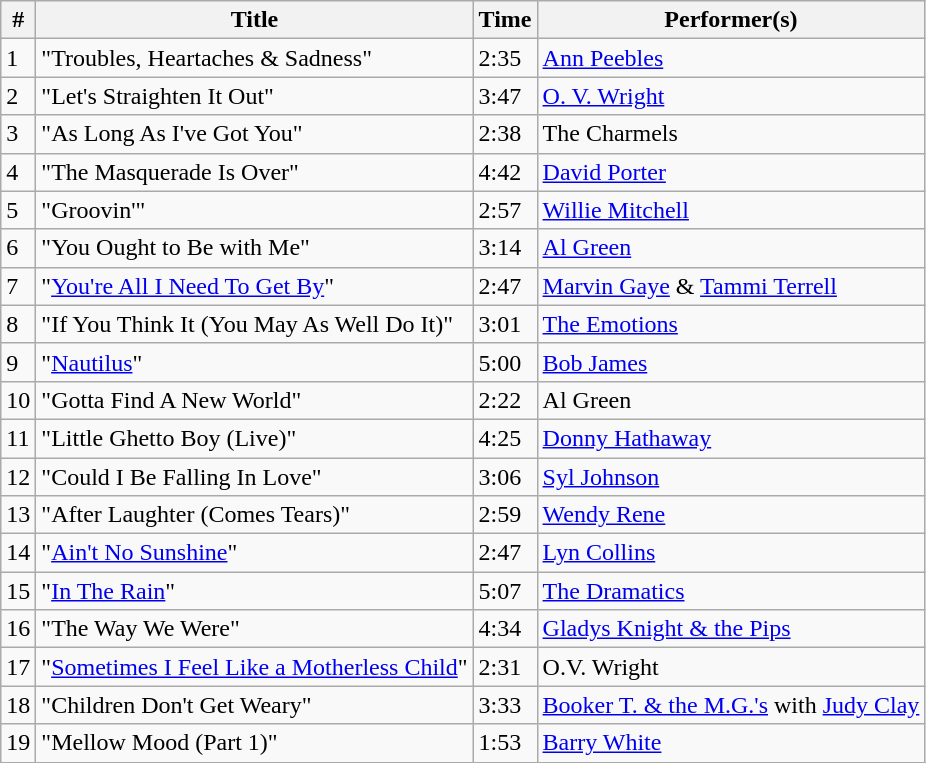<table class="wikitable">
<tr>
<th>#</th>
<th>Title</th>
<th>Time</th>
<th>Performer(s)</th>
</tr>
<tr>
<td>1</td>
<td>"Troubles, Heartaches & Sadness"</td>
<td>2:35</td>
<td><a href='#'>Ann Peebles</a></td>
</tr>
<tr>
<td>2</td>
<td>"Let's Straighten It Out"</td>
<td>3:47</td>
<td><a href='#'>O. V. Wright</a></td>
</tr>
<tr>
<td>3</td>
<td>"As Long As I've Got You"</td>
<td>2:38</td>
<td>The Charmels</td>
</tr>
<tr>
<td>4</td>
<td>"The Masquerade Is Over"</td>
<td>4:42</td>
<td><a href='#'>David Porter</a></td>
</tr>
<tr>
<td>5</td>
<td>"Groovin'"</td>
<td>2:57</td>
<td><a href='#'>Willie Mitchell</a></td>
</tr>
<tr>
<td>6</td>
<td>"You Ought to Be with Me"</td>
<td>3:14</td>
<td><a href='#'>Al Green</a></td>
</tr>
<tr>
<td>7</td>
<td>"<a href='#'>You're All I Need To Get By</a>"</td>
<td>2:47</td>
<td><a href='#'>Marvin Gaye</a> & <a href='#'>Tammi Terrell</a></td>
</tr>
<tr>
<td>8</td>
<td>"If You Think It (You May As Well Do It)"</td>
<td>3:01</td>
<td><a href='#'>The Emotions</a></td>
</tr>
<tr>
<td>9</td>
<td>"<a href='#'>Nautilus</a>"</td>
<td>5:00</td>
<td><a href='#'>Bob James</a></td>
</tr>
<tr>
<td>10</td>
<td>"Gotta Find A New World"</td>
<td>2:22</td>
<td>Al Green</td>
</tr>
<tr>
<td>11</td>
<td>"Little Ghetto Boy (Live)"</td>
<td>4:25</td>
<td><a href='#'>Donny Hathaway</a></td>
</tr>
<tr>
<td>12</td>
<td>"Could I Be Falling In Love"</td>
<td>3:06</td>
<td><a href='#'>Syl Johnson</a></td>
</tr>
<tr>
<td>13</td>
<td>"After Laughter (Comes Tears)"</td>
<td>2:59</td>
<td><a href='#'>Wendy Rene</a></td>
</tr>
<tr>
<td>14</td>
<td>"<a href='#'>Ain't No Sunshine</a>"</td>
<td>2:47</td>
<td><a href='#'>Lyn Collins</a></td>
</tr>
<tr>
<td>15</td>
<td>"<a href='#'>In The Rain</a>"</td>
<td>5:07</td>
<td><a href='#'>The Dramatics</a></td>
</tr>
<tr>
<td>16</td>
<td>"The Way We Were"</td>
<td>4:34</td>
<td><a href='#'>Gladys Knight & the Pips</a></td>
</tr>
<tr>
<td>17</td>
<td>"<a href='#'>Sometimes I Feel Like a Motherless Child</a>"</td>
<td>2:31</td>
<td>O.V. Wright</td>
</tr>
<tr>
<td>18</td>
<td>"Children Don't Get Weary"</td>
<td>3:33</td>
<td><a href='#'>Booker T. & the M.G.'s</a> with <a href='#'>Judy Clay</a></td>
</tr>
<tr>
<td>19</td>
<td>"Mellow Mood (Part 1)"</td>
<td>1:53</td>
<td><a href='#'>Barry White</a></td>
</tr>
<tr>
</tr>
</table>
